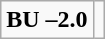<table class="wikitable" style="border: none;">
<tr align="center">
</tr>
<tr align="center">
<td><strong>BU –2.0</strong></td>
<td></td>
</tr>
</table>
